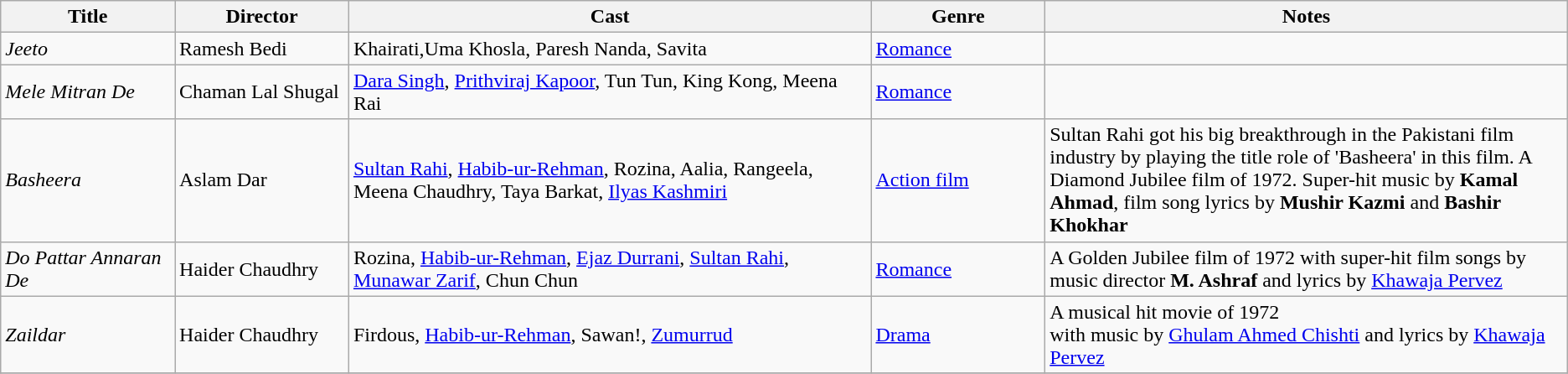<table class="wikitable">
<tr>
<th width=10%>Title</th>
<th width=10%>Director</th>
<th width=30%>Cast</th>
<th width=10%>Genre</th>
<th width=30%>Notes</th>
</tr>
<tr>
<td><em>Jeeto</em></td>
<td>Ramesh Bedi</td>
<td>Khairati,Uma Khosla, Paresh Nanda, Savita</td>
<td><a href='#'>Romance</a></td>
<td></td>
</tr>
<tr>
<td><em>Mele Mitran De</em></td>
<td>Chaman Lal Shugal</td>
<td><a href='#'>Dara Singh</a>, <a href='#'>Prithviraj Kapoor</a>, Tun Tun, King Kong, Meena Rai</td>
<td><a href='#'>Romance</a></td>
<td></td>
</tr>
<tr>
<td><em>Basheera</em></td>
<td>Aslam Dar</td>
<td><a href='#'>Sultan Rahi</a>, <a href='#'>Habib-ur-Rehman</a>, Rozina, Aalia, Rangeela, Meena Chaudhry, Taya Barkat, <a href='#'>Ilyas Kashmiri</a></td>
<td><a href='#'>Action film</a></td>
<td>Sultan Rahi got his big breakthrough in the Pakistani film industry by playing the title role of 'Basheera' in this film. A Diamond Jubilee film of 1972. Super-hit music by <strong>Kamal Ahmad</strong>, film song lyrics by <strong>Mushir Kazmi</strong> and <strong>Bashir Khokhar</strong></td>
</tr>
<tr>
<td><em>Do Pattar Annaran De</em></td>
<td>Haider Chaudhry</td>
<td>Rozina, <a href='#'>Habib-ur-Rehman</a>, <a href='#'>Ejaz Durrani</a>, <a href='#'>Sultan Rahi</a>, <a href='#'>Munawar Zarif</a>, Chun Chun</td>
<td><a href='#'>Romance</a></td>
<td>A Golden Jubilee film of 1972 with super-hit film songs by music director <strong>M. Ashraf</strong> and lyrics by <a href='#'>Khawaja Pervez</a></td>
</tr>
<tr>
<td><em>Zaildar</em></td>
<td>Haider Chaudhry</td>
<td>Firdous, <a href='#'>Habib-ur-Rehman</a>, Sawan!, <a href='#'>Zumurrud</a></td>
<td><a href='#'>Drama</a></td>
<td>A musical hit movie of 1972<br>with music by <a href='#'>Ghulam Ahmed Chishti</a> and lyrics by <a href='#'>Khawaja Pervez</a></td>
</tr>
<tr>
</tr>
</table>
